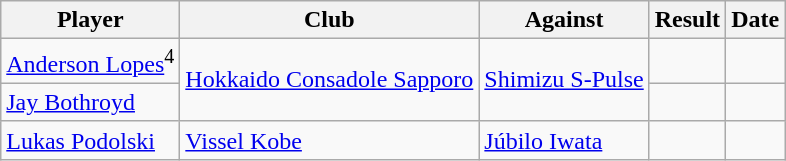<table class="wikitable sortable">
<tr>
<th>Player</th>
<th>Club</th>
<th>Against</th>
<th align="left">Result</th>
<th>Date</th>
</tr>
<tr>
<td> <a href='#'>Anderson Lopes</a><sup>4</sup></td>
<td rowspan="2"><a href='#'>Hokkaido Consadole Sapporo</a></td>
<td rowspan="2"><a href='#'>Shimizu S-Pulse</a></td>
<td align="center"></td>
<td></td>
</tr>
<tr>
<td> <a href='#'>Jay Bothroyd</a></td>
<td align="center"></td>
<td></td>
</tr>
<tr>
<td> <a href='#'>Lukas Podolski</a></td>
<td><a href='#'>Vissel Kobe</a></td>
<td><a href='#'>Júbilo Iwata</a></td>
<td align="center"></td>
<td></td>
</tr>
</table>
